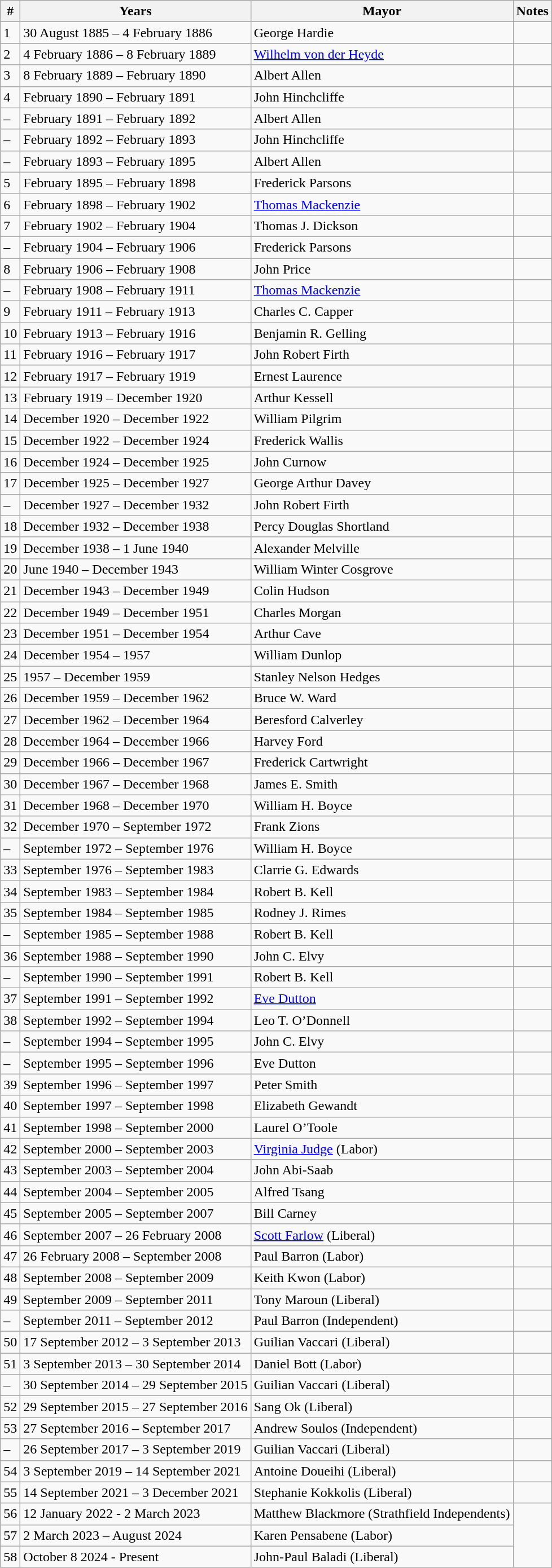<table class="wikitable">
<tr>
<th>#</th>
<th>Years</th>
<th>Mayor</th>
<th>Notes</th>
</tr>
<tr>
<td>1</td>
<td>30 August 1885 – 4 February 1886</td>
<td>George Hardie</td>
<td></td>
</tr>
<tr>
<td>2</td>
<td>4 February 1886 – 8 February 1889</td>
<td><a href='#'>Wilhelm von der Heyde</a></td>
<td></td>
</tr>
<tr>
<td>3</td>
<td>8 February 1889 – February 1890</td>
<td>Albert Allen</td>
<td></td>
</tr>
<tr>
<td>4</td>
<td>February 1890 – February 1891</td>
<td>John Hinchcliffe</td>
<td></td>
</tr>
<tr>
<td>–</td>
<td>February 1891 – February 1892</td>
<td>Albert Allen</td>
<td></td>
</tr>
<tr>
<td>–</td>
<td>February 1892 – February 1893</td>
<td>John Hinchcliffe</td>
<td></td>
</tr>
<tr>
<td>–</td>
<td>February 1893 – February 1895</td>
<td>Albert Allen</td>
<td></td>
</tr>
<tr>
<td>5</td>
<td>February 1895 – February 1898</td>
<td>Frederick Parsons</td>
<td></td>
</tr>
<tr>
<td>6</td>
<td>February 1898 – February 1902</td>
<td><a href='#'>Thomas Mackenzie</a></td>
<td></td>
</tr>
<tr>
<td>7</td>
<td>February 1902 – February 1904</td>
<td>Thomas J. Dickson</td>
<td></td>
</tr>
<tr>
<td>–</td>
<td>February 1904 – February 1906</td>
<td>Frederick Parsons</td>
<td></td>
</tr>
<tr>
<td>8</td>
<td>February 1906 – February 1908</td>
<td>John Price</td>
<td></td>
</tr>
<tr>
<td>–</td>
<td>February 1908 – February 1911</td>
<td><a href='#'>Thomas Mackenzie</a></td>
<td></td>
</tr>
<tr>
<td>9</td>
<td>February 1911 – February 1913</td>
<td>Charles C. Capper</td>
<td></td>
</tr>
<tr>
<td>10</td>
<td>February 1913 – February 1916</td>
<td>Benjamin R. Gelling</td>
<td></td>
</tr>
<tr>
<td>11</td>
<td>February 1916 – February 1917</td>
<td>John Robert Firth</td>
<td></td>
</tr>
<tr>
<td>12</td>
<td>February 1917 – February 1919</td>
<td>Ernest Laurence</td>
<td></td>
</tr>
<tr>
<td>13</td>
<td>February 1919 – December 1920</td>
<td>Arthur Kessell</td>
<td></td>
</tr>
<tr>
<td>14</td>
<td>December 1920 – December 1922</td>
<td>William Pilgrim</td>
<td></td>
</tr>
<tr>
<td>15</td>
<td>December 1922 – December 1924</td>
<td>Frederick Wallis</td>
<td></td>
</tr>
<tr>
<td>16</td>
<td>December 1924 – December 1925</td>
<td>John Curnow</td>
<td></td>
</tr>
<tr>
<td>17</td>
<td>December 1925 – December 1927</td>
<td>George Arthur Davey</td>
<td></td>
</tr>
<tr>
<td>–</td>
<td>December 1927 – December 1932</td>
<td>John Robert Firth</td>
<td></td>
</tr>
<tr>
<td>18</td>
<td>December 1932 – December 1938</td>
<td>Percy Douglas Shortland</td>
<td></td>
</tr>
<tr>
<td>19</td>
<td>December 1938 – 1 June 1940</td>
<td>Alexander Melville</td>
<td></td>
</tr>
<tr>
<td>20</td>
<td>June 1940 – December 1943</td>
<td>William Winter Cosgrove</td>
<td></td>
</tr>
<tr>
<td>21</td>
<td>December 1943 – December 1949</td>
<td>Colin Hudson</td>
<td></td>
</tr>
<tr>
<td>22</td>
<td>December 1949 – December 1951</td>
<td>Charles Morgan</td>
<td></td>
</tr>
<tr>
<td>23</td>
<td>December 1951 – December 1954</td>
<td>Arthur Cave</td>
<td></td>
</tr>
<tr>
<td>24</td>
<td>December 1954 – 1957</td>
<td>William Dunlop</td>
<td></td>
</tr>
<tr>
<td>25</td>
<td>1957 – December 1959</td>
<td>Stanley Nelson Hedges</td>
<td></td>
</tr>
<tr>
<td>26</td>
<td>December 1959 – December 1962</td>
<td>Bruce W. Ward</td>
<td></td>
</tr>
<tr>
<td>27</td>
<td>December 1962 – December 1964</td>
<td>Beresford Calverley</td>
<td></td>
</tr>
<tr>
<td>28</td>
<td>December 1964 – December 1966</td>
<td>Harvey Ford</td>
<td></td>
</tr>
<tr>
<td>29</td>
<td>December 1966 – December 1967</td>
<td>Frederick Cartwright</td>
<td></td>
</tr>
<tr>
<td>30</td>
<td>December 1967 – December 1968</td>
<td>James E. Smith</td>
<td></td>
</tr>
<tr>
<td>31</td>
<td>December 1968 – December 1970</td>
<td>William H. Boyce</td>
<td></td>
</tr>
<tr>
<td>32</td>
<td>December 1970 – September 1972</td>
<td>Frank Zions</td>
<td></td>
</tr>
<tr>
<td>–</td>
<td>September 1972 – September 1976</td>
<td>William H. Boyce</td>
<td></td>
</tr>
<tr>
<td>33</td>
<td>September 1976 – September 1983</td>
<td>Clarrie G. Edwards</td>
<td></td>
</tr>
<tr>
<td>34</td>
<td>September 1983 – September 1984</td>
<td>Robert B. Kell</td>
<td></td>
</tr>
<tr>
<td>35</td>
<td>September 1984 – September 1985</td>
<td>Rodney J. Rimes</td>
<td></td>
</tr>
<tr>
<td>–</td>
<td>September 1985 – September 1988</td>
<td>Robert B. Kell</td>
<td></td>
</tr>
<tr>
<td>36</td>
<td>September 1988 – September 1990</td>
<td>John C. Elvy</td>
<td></td>
</tr>
<tr>
<td>–</td>
<td>September 1990 – September 1991</td>
<td>Robert B. Kell</td>
<td></td>
</tr>
<tr>
<td>37</td>
<td>September 1991 – September 1992</td>
<td><a href='#'>Eve Dutton</a></td>
<td></td>
</tr>
<tr>
<td>38</td>
<td>September 1992 – September 1994</td>
<td>Leo T. O’Donnell</td>
<td></td>
</tr>
<tr>
<td>–</td>
<td>September 1994 – September 1995</td>
<td>John C. Elvy</td>
<td></td>
</tr>
<tr>
<td>–</td>
<td>September 1995 – September 1996</td>
<td>Eve Dutton</td>
<td></td>
</tr>
<tr>
<td>39</td>
<td>September 1996 – September 1997</td>
<td>Peter Smith</td>
<td></td>
</tr>
<tr>
<td>40</td>
<td>September 1997 – September 1998</td>
<td>Elizabeth Gewandt</td>
<td></td>
</tr>
<tr>
<td>41</td>
<td>September 1998 – September 2000</td>
<td>Laurel O’Toole</td>
<td></td>
</tr>
<tr>
<td>42</td>
<td>September 2000 – September 2003</td>
<td><a href='#'>Virginia Judge</a> (Labor)</td>
<td></td>
</tr>
<tr>
<td>43</td>
<td>September 2003 – September 2004</td>
<td>John Abi-Saab</td>
<td></td>
</tr>
<tr>
<td>44</td>
<td>September 2004 – September 2005</td>
<td>Alfred Tsang</td>
<td></td>
</tr>
<tr>
<td>45</td>
<td>September 2005 – September 2007</td>
<td>Bill Carney</td>
<td></td>
</tr>
<tr>
<td>46</td>
<td>September 2007 – 26 February 2008</td>
<td><a href='#'>Scott Farlow</a> (Liberal)</td>
<td></td>
</tr>
<tr>
<td>47</td>
<td>26 February 2008 – September 2008</td>
<td>Paul Barron (Labor)</td>
<td></td>
</tr>
<tr>
<td>48</td>
<td>September 2008 – September 2009</td>
<td>Keith Kwon (Labor)</td>
<td></td>
</tr>
<tr>
<td>49</td>
<td>September 2009 – September 2011</td>
<td>Tony Maroun (Liberal)</td>
<td></td>
</tr>
<tr>
<td>–</td>
<td>September 2011 – September 2012</td>
<td>Paul Barron (Independent)</td>
<td></td>
</tr>
<tr>
<td>50</td>
<td>17 September 2012 – 3 September 2013</td>
<td>Guilian Vaccari (Liberal)</td>
<td></td>
</tr>
<tr>
<td>51</td>
<td>3 September 2013 – 30 September 2014</td>
<td>Daniel Bott (Labor)</td>
<td></td>
</tr>
<tr>
<td>–</td>
<td>30 September 2014 – 29 September 2015</td>
<td>Guilian Vaccari (Liberal)</td>
<td></td>
</tr>
<tr>
<td>52</td>
<td>29 September 2015 – 27 September 2016</td>
<td>Sang Ok (Liberal)</td>
<td></td>
</tr>
<tr>
<td>53</td>
<td>27 September 2016 – September 2017</td>
<td>Andrew Soulos (Independent)</td>
<td></td>
</tr>
<tr>
<td>–</td>
<td>26 September 2017 – 3 September 2019</td>
<td>Guilian Vaccari (Liberal)</td>
<td></td>
</tr>
<tr>
<td>54</td>
<td>3 September 2019 – 14 September 2021</td>
<td>Antoine Doueihi (Liberal)</td>
<td></td>
</tr>
<tr>
<td>55</td>
<td>14 September 2021 – 3 December 2021</td>
<td>Stephanie Kokkolis (Liberal)</td>
<td></td>
</tr>
<tr>
<td>56</td>
<td>12 January 2022 - 2 March 2023</td>
<td>Matthew Blackmore (Strathfield Independents)</td>
</tr>
<tr>
<td>57</td>
<td>2 March 2023 – August 2024</td>
<td>Karen Pensabene (Labor)</td>
</tr>
<tr>
<td>58</td>
<td>October 8 2024 - Present</td>
<td>John-Paul Baladi (Liberal)</td>
</tr>
</table>
